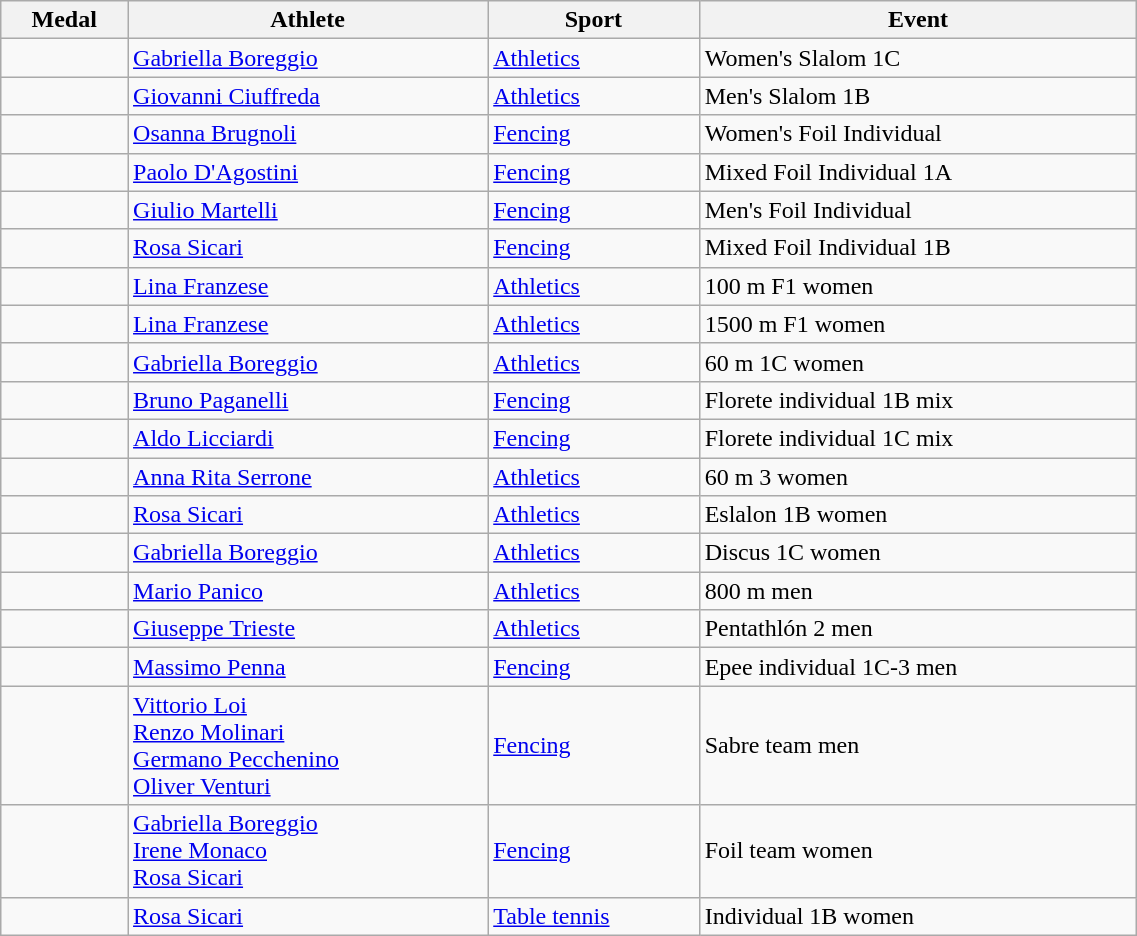<table class="wikitable" width=60% style="font-size:100%; text-align:left;">
<tr>
<th>Medal</th>
<th>Athlete</th>
<th>Sport</th>
<th>Event</th>
</tr>
<tr>
<td></td>
<td><a href='#'>Gabriella Boreggio</a></td>
<td><a href='#'>Athletics</a></td>
<td>Women's Slalom 1C</td>
</tr>
<tr>
<td></td>
<td><a href='#'>Giovanni Ciuffreda</a></td>
<td><a href='#'>Athletics</a></td>
<td>Men's Slalom 1B</td>
</tr>
<tr>
<td></td>
<td><a href='#'>Osanna Brugnoli</a></td>
<td><a href='#'>Fencing</a></td>
<td>Women's Foil Individual</td>
</tr>
<tr>
<td></td>
<td><a href='#'>Paolo D'Agostini</a></td>
<td><a href='#'>Fencing</a></td>
<td>Mixed Foil Individual 1A</td>
</tr>
<tr>
<td></td>
<td><a href='#'>Giulio Martelli</a></td>
<td><a href='#'>Fencing</a></td>
<td>Men's Foil Individual</td>
</tr>
<tr>
<td></td>
<td><a href='#'>Rosa Sicari</a></td>
<td><a href='#'>Fencing</a></td>
<td>Mixed Foil Individual 1B</td>
</tr>
<tr>
<td></td>
<td><a href='#'>Lina Franzese</a></td>
<td><a href='#'>Athletics</a></td>
<td>100 m F1 women</td>
</tr>
<tr>
<td></td>
<td><a href='#'>Lina Franzese</a></td>
<td><a href='#'>Athletics</a></td>
<td>1500 m F1 women</td>
</tr>
<tr>
<td></td>
<td><a href='#'>Gabriella Boreggio</a></td>
<td><a href='#'>Athletics</a></td>
<td>60 m 1C women</td>
</tr>
<tr>
<td></td>
<td><a href='#'>Bruno Paganelli</a></td>
<td><a href='#'>Fencing</a></td>
<td>Florete individual 1B mix</td>
</tr>
<tr>
<td></td>
<td><a href='#'>Aldo Licciardi</a></td>
<td><a href='#'>Fencing</a></td>
<td>Florete individual 1C mix</td>
</tr>
<tr>
<td></td>
<td><a href='#'>Anna Rita Serrone</a></td>
<td><a href='#'>Athletics</a></td>
<td>60 m 3 women</td>
</tr>
<tr>
<td></td>
<td><a href='#'>Rosa Sicari</a></td>
<td><a href='#'>Athletics</a></td>
<td>Eslalon 1B women</td>
</tr>
<tr>
<td></td>
<td><a href='#'>Gabriella Boreggio</a></td>
<td><a href='#'>Athletics</a></td>
<td>Discus 1C women</td>
</tr>
<tr>
<td></td>
<td><a href='#'>Mario Panico</a></td>
<td><a href='#'>Athletics</a></td>
<td>800 m men</td>
</tr>
<tr>
<td></td>
<td><a href='#'>Giuseppe Trieste</a></td>
<td><a href='#'>Athletics</a></td>
<td>Pentathlón 2 men</td>
</tr>
<tr>
<td></td>
<td><a href='#'>Massimo Penna</a></td>
<td><a href='#'>Fencing</a></td>
<td>Epee individual 1C-3 men</td>
</tr>
<tr>
<td></td>
<td><a href='#'>Vittorio Loi</a><br><a href='#'>Renzo Molinari</a><br><a href='#'>Germano Pecchenino</a><br><a href='#'>Oliver Venturi</a></td>
<td><a href='#'>Fencing</a></td>
<td>Sabre team men</td>
</tr>
<tr>
<td></td>
<td><a href='#'>Gabriella Boreggio</a><br><a href='#'>Irene Monaco</a><br><a href='#'>Rosa Sicari</a></td>
<td><a href='#'>Fencing</a></td>
<td>Foil team women</td>
</tr>
<tr>
<td></td>
<td><a href='#'>Rosa Sicari</a></td>
<td><a href='#'>Table tennis</a></td>
<td>Individual 1B women</td>
</tr>
</table>
